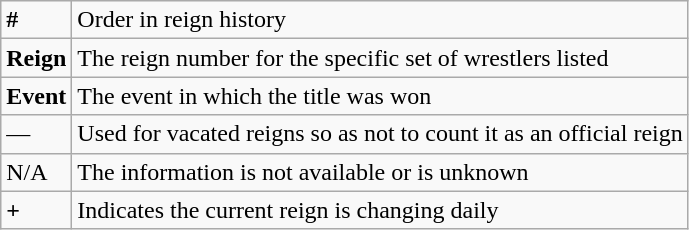<table class="wikitable">
<tr>
<td><strong>#</strong></td>
<td>Order in reign history</td>
</tr>
<tr>
<td><strong>Reign</strong></td>
<td>The reign number for the specific set of wrestlers listed</td>
</tr>
<tr>
<td><strong>Event</strong></td>
<td>The event in which the title was won</td>
</tr>
<tr>
<td>—</td>
<td>Used for vacated reigns so as not to count it as an official reign</td>
</tr>
<tr>
<td>N/A</td>
<td>The information is not available or is unknown</td>
</tr>
<tr>
<td><strong>+</strong></td>
<td>Indicates the current reign is changing daily</td>
</tr>
</table>
